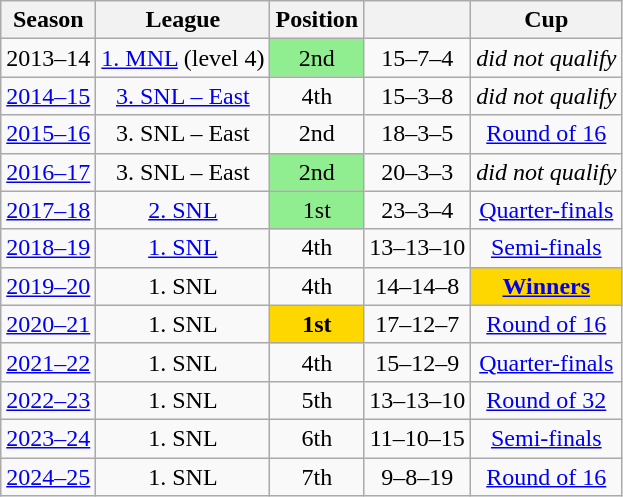<table class="wikitable" style="text-align: center">
<tr>
<th>Season</th>
<th>League</th>
<th>Position</th>
<th></th>
<th>Cup</th>
</tr>
<tr>
<td>2013–14</td>
<td><a href='#'>1. MNL</a> (level 4)</td>
<td style="background: #90EE90;">2nd</td>
<td>15–7–4</td>
<td><em>did not qualify</em></td>
</tr>
<tr>
<td><a href='#'>2014–15</a></td>
<td><a href='#'>3. SNL – East</a></td>
<td>4th</td>
<td>15–3–8</td>
<td><em>did not qualify</em></td>
</tr>
<tr>
<td><a href='#'>2015–16</a></td>
<td>3. SNL – East</td>
<td>2nd</td>
<td>18–3–5</td>
<td><a href='#'>Round of 16</a></td>
</tr>
<tr>
<td><a href='#'>2016–17</a></td>
<td>3. SNL – East</td>
<td style="background: #90EE90;">2nd</td>
<td>20–3–3</td>
<td><em>did not qualify</em></td>
</tr>
<tr>
<td><a href='#'>2017–18</a></td>
<td><a href='#'>2. SNL</a></td>
<td style="background: #90EE90;">1st</td>
<td>23–3–4</td>
<td><a href='#'>Quarter-finals</a></td>
</tr>
<tr>
<td><a href='#'>2018–19</a></td>
<td><a href='#'>1. SNL</a></td>
<td>4th</td>
<td>13–13–10</td>
<td><a href='#'>Semi-finals</a></td>
</tr>
<tr>
<td><a href='#'>2019–20</a></td>
<td>1. SNL</td>
<td>4th</td>
<td>14–14–8</td>
<td bgcolor="gold"><strong><a href='#'>Winners</a></strong></td>
</tr>
<tr>
<td><a href='#'>2020–21</a></td>
<td>1. SNL</td>
<td bgcolor="gold"><strong>1st</strong></td>
<td>17–12–7</td>
<td><a href='#'>Round of 16</a></td>
</tr>
<tr>
<td><a href='#'>2021–22</a></td>
<td>1. SNL</td>
<td>4th</td>
<td>15–12–9</td>
<td><a href='#'>Quarter-finals</a></td>
</tr>
<tr>
<td><a href='#'>2022–23</a></td>
<td>1. SNL</td>
<td>5th</td>
<td>13–13–10</td>
<td><a href='#'>Round of 32</a></td>
</tr>
<tr>
<td><a href='#'>2023–24</a></td>
<td>1. SNL</td>
<td>6th</td>
<td>11–10–15</td>
<td><a href='#'>Semi-finals</a></td>
</tr>
<tr>
<td><a href='#'>2024–25</a></td>
<td>1. SNL</td>
<td>7th</td>
<td>9–8–19</td>
<td><a href='#'>Round of 16</a></td>
</tr>
</table>
